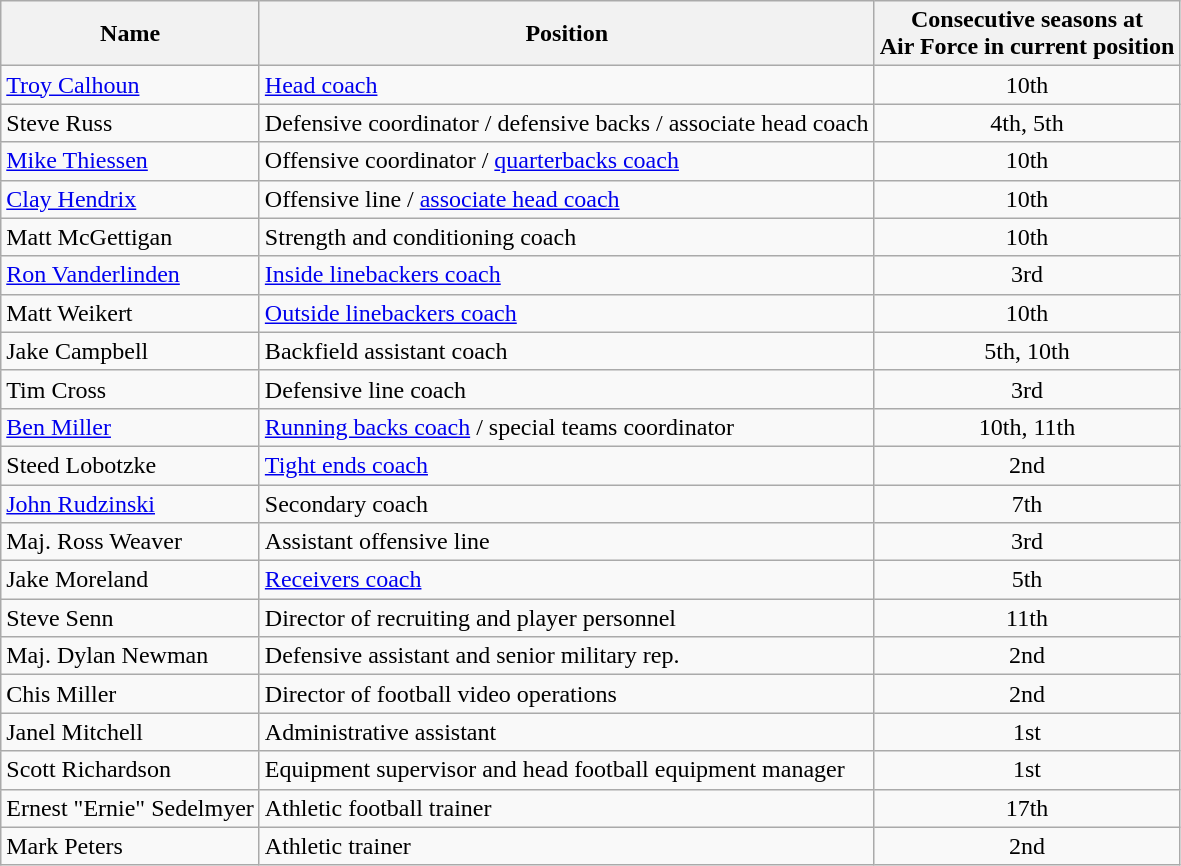<table class="wikitable">
<tr>
<th>Name</th>
<th>Position</th>
<th>Consecutive seasons at<br>Air Force in current position</th>
</tr>
<tr>
<td><a href='#'>Troy Calhoun</a></td>
<td><a href='#'>Head coach</a></td>
<td align=center>10th</td>
</tr>
<tr>
<td>Steve Russ</td>
<td>Defensive coordinator / defensive backs / associate head coach</td>
<td align=center>4th, 5th</td>
</tr>
<tr>
<td><a href='#'>Mike Thiessen</a></td>
<td>Offensive coordinator / <a href='#'>quarterbacks coach</a></td>
<td align=center>10th</td>
</tr>
<tr>
<td><a href='#'>Clay Hendrix</a></td>
<td>Offensive line / <a href='#'>associate head coach</a></td>
<td align=center>10th</td>
</tr>
<tr>
<td>Matt McGettigan</td>
<td>Strength and conditioning coach</td>
<td align=center>10th</td>
</tr>
<tr>
<td><a href='#'>Ron Vanderlinden</a></td>
<td><a href='#'>Inside linebackers coach</a></td>
<td align=center>3rd</td>
</tr>
<tr>
<td>Matt Weikert</td>
<td><a href='#'>Outside linebackers coach</a></td>
<td align=center>10th</td>
</tr>
<tr>
<td>Jake Campbell</td>
<td>Backfield assistant coach</td>
<td align=center>5th, 10th</td>
</tr>
<tr>
<td>Tim Cross</td>
<td>Defensive line coach</td>
<td align=center>3rd</td>
</tr>
<tr>
<td><a href='#'>Ben Miller</a></td>
<td><a href='#'>Running backs coach</a> / special teams coordinator</td>
<td align=center>10th, 11th</td>
</tr>
<tr>
<td>Steed Lobotzke</td>
<td><a href='#'>Tight ends coach</a></td>
<td align=center>2nd</td>
</tr>
<tr>
<td><a href='#'>John Rudzinski</a></td>
<td>Secondary coach</td>
<td align=center>7th</td>
</tr>
<tr>
<td>Maj. Ross Weaver</td>
<td>Assistant offensive line</td>
<td align=center>3rd</td>
</tr>
<tr>
<td>Jake Moreland</td>
<td><a href='#'>Receivers coach</a></td>
<td align=center>5th</td>
</tr>
<tr>
<td>Steve Senn</td>
<td>Director of recruiting and player personnel</td>
<td align=center>11th</td>
</tr>
<tr>
<td>Maj. Dylan Newman</td>
<td>Defensive assistant and senior military rep.</td>
<td align=center>2nd</td>
</tr>
<tr>
<td>Chis Miller</td>
<td>Director of football video operations</td>
<td align=center>2nd</td>
</tr>
<tr>
<td>Janel Mitchell</td>
<td>Administrative assistant</td>
<td align=center>1st</td>
</tr>
<tr>
<td>Scott Richardson</td>
<td>Equipment supervisor and head football equipment manager</td>
<td align=center>1st</td>
</tr>
<tr>
<td>Ernest "Ernie" Sedelmyer</td>
<td>Athletic football trainer</td>
<td align=center>17th</td>
</tr>
<tr>
<td>Mark Peters</td>
<td>Athletic trainer</td>
<td align=center>2nd</td>
</tr>
</table>
